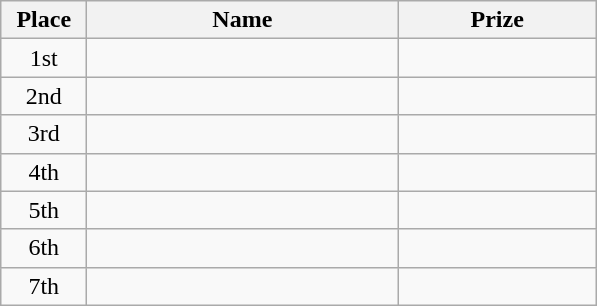<table class="wikitable">
<tr>
<th width="50">Place</th>
<th width="200">Name</th>
<th width="125">Prize</th>
</tr>
<tr>
<td align = "center">1st</td>
<td align = "center"></td>
<td align = "center"></td>
</tr>
<tr>
<td align = "center">2nd</td>
<td align = "center"></td>
<td align = "center"></td>
</tr>
<tr>
<td align = "center">3rd</td>
<td align = "center"></td>
<td align = "center"></td>
</tr>
<tr>
<td align = "center">4th</td>
<td align = "center"></td>
<td align = "center"></td>
</tr>
<tr>
<td align = "center">5th</td>
<td align = "center"></td>
<td align = "center"></td>
</tr>
<tr>
<td align = "center">6th</td>
<td align = "center"></td>
<td align = "center"></td>
</tr>
<tr>
<td align = "center">7th</td>
<td align = "center"></td>
<td align = "center"></td>
</tr>
</table>
